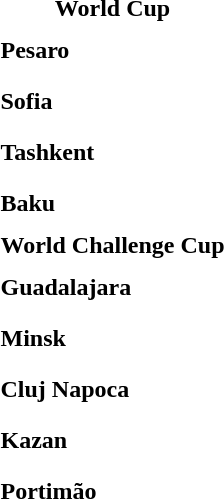<table>
<tr>
<td colspan="4" style="text-align:center;"><strong>World Cup</strong></td>
</tr>
<tr>
<th scope=row style="text-align:left">Pesaro</th>
<td style="height:30px;"></td>
<td style="height:30px;"></td>
<td style="height:30px;"></td>
</tr>
<tr>
<th scope=row style="text-align:left">Sofia</th>
<td style="height:30px;"></td>
<td style="height:30px;"></td>
<td style="height:30px;"></td>
</tr>
<tr>
<th scope=row style="text-align:left">Tashkent</th>
<td style="height:30px;"></td>
<td style="height:30px;"></td>
<td style="height:30px;"></td>
</tr>
<tr>
<th scope=row style="text-align:left">Baku</th>
<td style="height:30px;"></td>
<td style="height:30px;"></td>
<td style="height:30px;"></td>
</tr>
<tr>
<td colspan="4" style="text-align:center;"><strong>World Challenge Cup</strong></td>
</tr>
<tr>
<th scope=row style="text-align:left">Guadalajara</th>
<td style="height:30px;"></td>
<td style="height:30px;"></td>
<td style="height:30px;"></td>
</tr>
<tr>
<th scope=row style="text-align:left">Minsk</th>
<td style="height:30px;"></td>
<td style="height:30px;"></td>
<td style="height:30px;"></td>
</tr>
<tr>
<th scope=row style="text-align:left">Cluj Napoca</th>
<td style="height:30px;"></td>
<td style="height:30px;"></td>
<td style="height:30px;"></td>
</tr>
<tr>
<th scope=row style="text-align:left">Kazan</th>
<td style="height:30px;"></td>
<td style="height:30px;"></td>
<td style="height:30px;"></td>
</tr>
<tr>
<th scope=row style="text-align:left">Portimão</th>
<td style="height:30px;"></td>
<td style="height:30px;"></td>
<td style="height:30px;"></td>
</tr>
<tr>
</tr>
</table>
